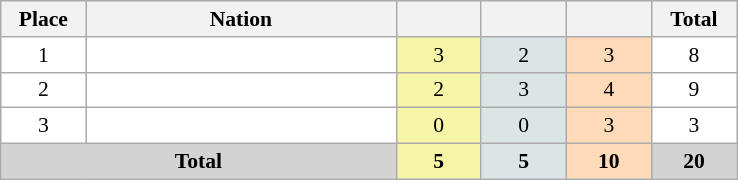<table class=wikitable style="border:1px solid #AAAAAA;font-size:90%">
<tr bgcolor="#EFEFEF">
<th width=50>Place</th>
<th width=200>Nation</th>
<th width=50></th>
<th width=50></th>
<th width=50></th>
<th width=50>Total</th>
</tr>
<tr align="center" valign="top" bgcolor="#FFFFFF">
<td>1</td>
<td align="left"></td>
<td style="background:#F7F6A8;">3</td>
<td style="background:#DCE5E5;">2</td>
<td style="background:#FFDAB9;">3</td>
<td>8</td>
</tr>
<tr align="center" valign="top" bgcolor="#FFFFFF">
<td>2</td>
<td align="left"></td>
<td style="background:#F7F6A8;">2</td>
<td style="background:#DCE5E5;">3</td>
<td style="background:#FFDAB9;">4</td>
<td>9</td>
</tr>
<tr align="center" valign="top" bgcolor="#FFFFFF">
<td>3</td>
<td align="left"></td>
<td style="background:#F7F6A8;">0</td>
<td style="background:#DCE5E5;">0</td>
<td style="background:#FFDAB9;">3</td>
<td>3</td>
</tr>
<tr align="center">
<td colspan="2" bgcolor=D3D3D3><strong>Total</strong></td>
<td style="background:#F7F6A8;"><strong>5</strong></td>
<td style="background:#DCE5E5;"><strong>5</strong></td>
<td style="background:#FFDAB9;"><strong>10</strong></td>
<td bgcolor=D3D3D3><strong>20</strong></td>
</tr>
</table>
